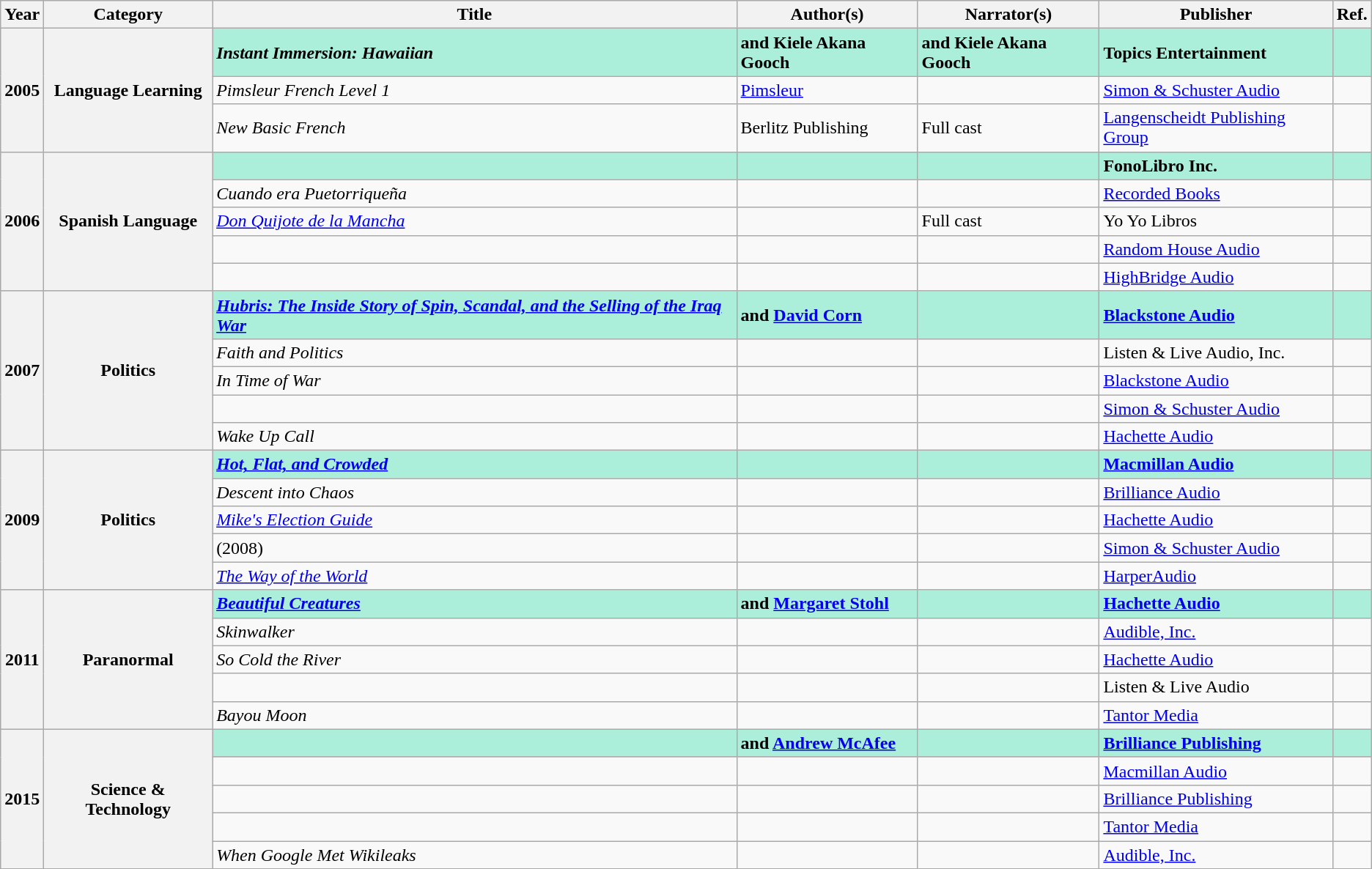<table class="wikitable sortable mw-collapsible">
<tr>
<th>Year</th>
<th>Category</th>
<th>Title</th>
<th>Author(s)</th>
<th>Narrator(s)</th>
<th>Publisher</th>
<th>Ref.</th>
</tr>
<tr style="background:#ABEED9">
<th rowspan="3">2005</th>
<th rowspan="3"><strong>Language Learning</strong></th>
<td><strong><em>Instant Immersion: Hawaiian</em></strong></td>
<td><strong> and Kiele Akana Gooch</strong></td>
<td><strong> and Kiele Akana Gooch</strong></td>
<td><strong>Topics Entertainment</strong></td>
<td></td>
</tr>
<tr>
<td><em>Pimsleur French Level 1</em></td>
<td><a href='#'>Pimsleur</a></td>
<td></td>
<td><a href='#'>Simon & Schuster Audio</a></td>
<td></td>
</tr>
<tr>
<td><em>New Basic French</em></td>
<td>Berlitz Publishing</td>
<td>Full cast</td>
<td><a href='#'>Langenscheidt Publishing Group</a></td>
<td></td>
</tr>
<tr style="background:#ABEED9">
<th rowspan="5">2006</th>
<th rowspan="5"><strong>Spanish Language</strong></th>
<td><strong><em></em></strong></td>
<td><strong></strong></td>
<td><strong></strong></td>
<td><strong>FonoLibro Inc.</strong></td>
<td></td>
</tr>
<tr>
<td><em>Cuando era Puetorriqueña</em></td>
<td></td>
<td></td>
<td><a href='#'>Recorded Books</a></td>
<td></td>
</tr>
<tr>
<td><em><a href='#'>Don Quijote de la Mancha</a></em></td>
<td></td>
<td>Full cast</td>
<td>Yo Yo Libros</td>
<td></td>
</tr>
<tr>
<td><em></em></td>
<td></td>
<td></td>
<td><a href='#'>Random House Audio</a></td>
<td></td>
</tr>
<tr>
<td><em></em></td>
<td></td>
<td></td>
<td><a href='#'>HighBridge Audio</a></td>
<td></td>
</tr>
<tr style="background:#ABEED9">
<th rowspan="5">2007</th>
<th rowspan="5">Politics</th>
<td><strong><em><a href='#'>Hubris: The Inside Story of Spin, Scandal, and the Selling of the Iraq War</a></em></strong></td>
<td><strong> and <a href='#'>David Corn</a></strong></td>
<td><strong></strong></td>
<td><strong><a href='#'>Blackstone Audio</a></strong></td>
<td></td>
</tr>
<tr>
<td><em>Faith and Politics</em></td>
<td></td>
<td></td>
<td>Listen & Live Audio, Inc.</td>
<td></td>
</tr>
<tr>
<td><em>In Time of War</em></td>
<td></td>
<td></td>
<td><a href='#'>Blackstone Audio</a></td>
<td></td>
</tr>
<tr>
<td><em></em></td>
<td></td>
<td></td>
<td><a href='#'>Simon & Schuster Audio</a></td>
<td></td>
</tr>
<tr>
<td><em>Wake Up Call</em></td>
<td></td>
<td></td>
<td><a href='#'>Hachette Audio</a></td>
<td></td>
</tr>
<tr style="background:#ABEED9">
<th rowspan="5">2009</th>
<th rowspan="5">Politics</th>
<td><strong><em><a href='#'>Hot, Flat, and Crowded</a></em></strong></td>
<td><strong></strong></td>
<td><strong></strong></td>
<td><strong><a href='#'>Macmillan Audio</a></strong></td>
<td></td>
</tr>
<tr>
<td><em>Descent into Chaos</em></td>
<td></td>
<td></td>
<td><a href='#'>Brilliance Audio</a></td>
<td></td>
</tr>
<tr>
<td><em><a href='#'>Mike's Election Guide</a></em></td>
<td></td>
<td></td>
<td><a href='#'>Hachette Audio</a></td>
<td></td>
</tr>
<tr>
<td><em></em> (2008)</td>
<td></td>
<td></td>
<td><a href='#'>Simon & Schuster Audio</a></td>
<td></td>
</tr>
<tr>
<td><em><a href='#'>The Way of the World</a></em></td>
<td></td>
<td></td>
<td><a href='#'>HarperAudio</a></td>
<td></td>
</tr>
<tr style="background:#ABEED9">
<th rowspan="5">2011</th>
<th rowspan="5">Paranormal</th>
<td><strong><em><a href='#'>Beautiful Creatures</a></em></strong></td>
<td><strong> and <a href='#'>Margaret Stohl</a></strong></td>
<td><strong></strong></td>
<td><strong><a href='#'>Hachette Audio</a></strong></td>
<td></td>
</tr>
<tr>
<td><em>Skinwalker</em></td>
<td></td>
<td></td>
<td><a href='#'>Audible, Inc.</a></td>
<td></td>
</tr>
<tr>
<td><em>So Cold the River</em></td>
<td></td>
<td></td>
<td><a href='#'>Hachette Audio</a></td>
<td></td>
</tr>
<tr>
<td><em></em></td>
<td></td>
<td></td>
<td>Listen & Live Audio</td>
<td></td>
</tr>
<tr>
<td><em>Bayou Moon</em></td>
<td></td>
<td></td>
<td><a href='#'>Tantor Media</a></td>
<td></td>
</tr>
<tr style="background:#ABEED9">
<th rowspan="5">2015</th>
<th rowspan="5">Science & Technology</th>
<td><strong><em></em></strong></td>
<td><strong> and <a href='#'>Andrew McAfee</a></strong></td>
<td><strong></strong></td>
<td><strong><a href='#'>Brilliance Publishing</a></strong></td>
<td></td>
</tr>
<tr>
<td><em></em></td>
<td></td>
<td></td>
<td><a href='#'>Macmillan Audio</a></td>
<td></td>
</tr>
<tr>
<td><em></em></td>
<td></td>
<td></td>
<td><a href='#'>Brilliance Publishing</a></td>
<td></td>
</tr>
<tr>
<td><em></em></td>
<td></td>
<td></td>
<td><a href='#'>Tantor Media</a></td>
<td></td>
</tr>
<tr>
<td><em>When Google Met Wikileaks</em></td>
<td></td>
<td></td>
<td><a href='#'>Audible, Inc.</a></td>
<td></td>
</tr>
</table>
